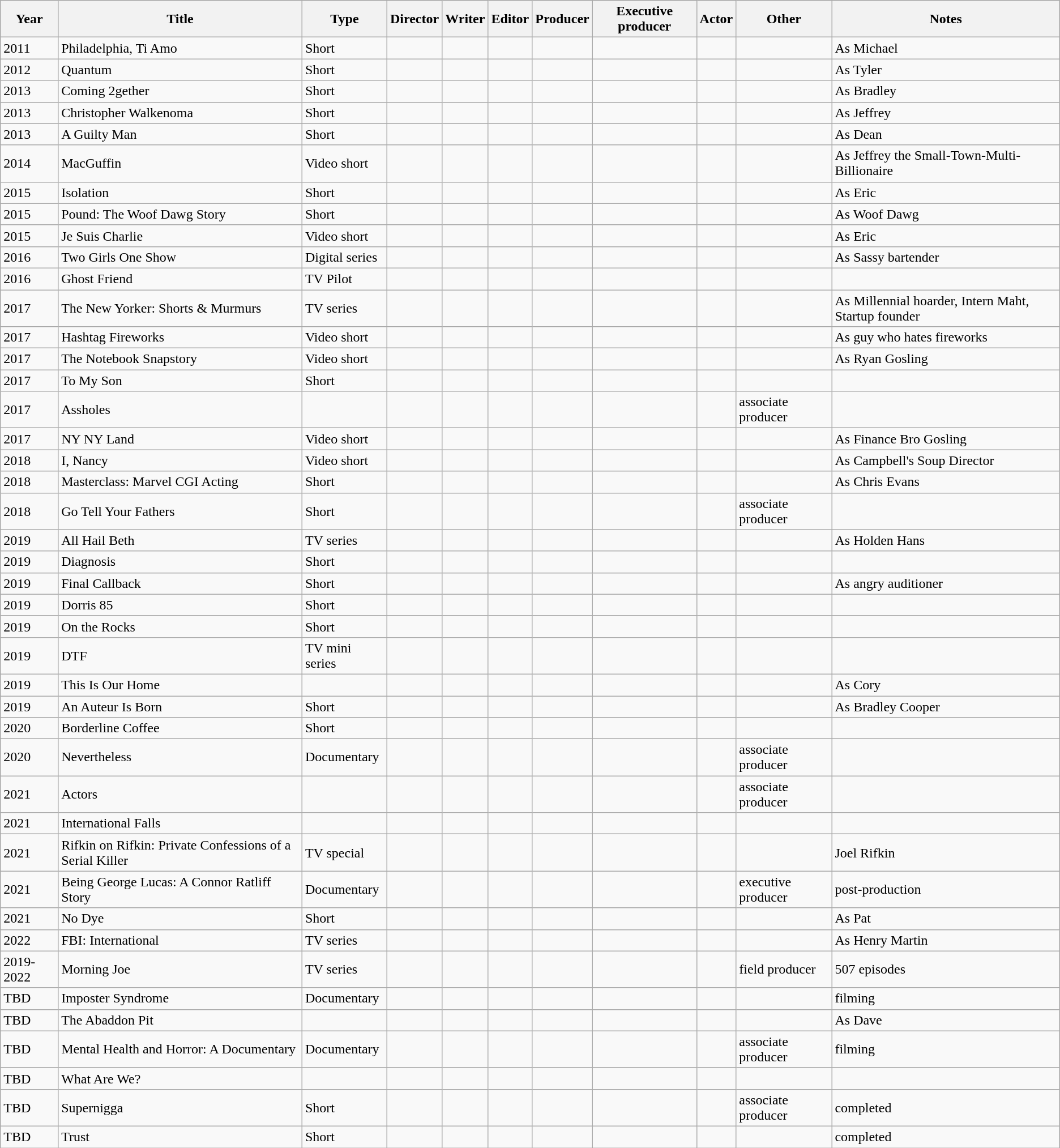<table class="wikitable">
<tr>
<th scope="col">Year</th>
<th scope="col">Title</th>
<th scope="col">Type</th>
<th scope="col">Director</th>
<th scope="col">Writer</th>
<th scope="col">Editor</th>
<th scope="col">Producer</th>
<th scope="col">Executive producer</th>
<th scope="col">Actor</th>
<th scope="col">Other</th>
<th scope="col">Notes</th>
</tr>
<tr>
<td>2011</td>
<td>Philadelphia, Ti Amo</td>
<td>Short</td>
<td></td>
<td></td>
<td></td>
<td></td>
<td></td>
<td></td>
<td></td>
<td>As Michael</td>
</tr>
<tr>
<td>2012</td>
<td>Quantum</td>
<td>Short</td>
<td></td>
<td></td>
<td></td>
<td></td>
<td></td>
<td></td>
<td></td>
<td>As Tyler</td>
</tr>
<tr>
<td>2013</td>
<td>Coming 2gether</td>
<td>Short</td>
<td></td>
<td></td>
<td></td>
<td></td>
<td></td>
<td></td>
<td></td>
<td>As Bradley</td>
</tr>
<tr>
<td>2013</td>
<td>Christopher Walkenoma</td>
<td>Short</td>
<td></td>
<td></td>
<td></td>
<td></td>
<td></td>
<td></td>
<td></td>
<td>As Jeffrey</td>
</tr>
<tr>
<td>2013</td>
<td>A Guilty Man</td>
<td>Short</td>
<td></td>
<td></td>
<td></td>
<td></td>
<td></td>
<td></td>
<td></td>
<td>As Dean</td>
</tr>
<tr>
<td>2014</td>
<td>MacGuffin</td>
<td>Video short</td>
<td></td>
<td></td>
<td></td>
<td></td>
<td></td>
<td></td>
<td></td>
<td>As Jeffrey the Small-Town-Multi-Billionaire</td>
</tr>
<tr>
<td>2015</td>
<td>Isolation</td>
<td>Short</td>
<td></td>
<td></td>
<td></td>
<td></td>
<td></td>
<td></td>
<td></td>
<td>As Eric</td>
</tr>
<tr>
<td>2015</td>
<td>Pound: The Woof Dawg Story</td>
<td>Short</td>
<td></td>
<td></td>
<td></td>
<td></td>
<td></td>
<td></td>
<td></td>
<td>As Woof Dawg</td>
</tr>
<tr>
<td>2015</td>
<td>Je Suis Charlie</td>
<td>Video short</td>
<td></td>
<td></td>
<td></td>
<td></td>
<td></td>
<td></td>
<td></td>
<td>As Eric</td>
</tr>
<tr>
<td>2016</td>
<td>Two Girls One Show</td>
<td>Digital series</td>
<td></td>
<td></td>
<td></td>
<td></td>
<td></td>
<td></td>
<td></td>
<td>As Sassy bartender</td>
</tr>
<tr>
<td>2016</td>
<td>Ghost Friend</td>
<td>TV Pilot</td>
<td></td>
<td></td>
<td></td>
<td></td>
<td></td>
<td></td>
<td></td>
<td></td>
</tr>
<tr>
<td>2017</td>
<td>The New Yorker: Shorts & Murmurs</td>
<td>TV series</td>
<td></td>
<td></td>
<td></td>
<td></td>
<td></td>
<td></td>
<td></td>
<td>As Millennial hoarder, Intern Maht, Startup founder</td>
</tr>
<tr>
<td>2017</td>
<td>Hashtag Fireworks</td>
<td>Video short</td>
<td></td>
<td></td>
<td></td>
<td></td>
<td></td>
<td></td>
<td></td>
<td>As guy who hates fireworks</td>
</tr>
<tr>
<td>2017</td>
<td>The Notebook Snapstory</td>
<td>Video short</td>
<td></td>
<td></td>
<td></td>
<td></td>
<td></td>
<td></td>
<td></td>
<td>As Ryan Gosling</td>
</tr>
<tr>
<td>2017</td>
<td>To My Son</td>
<td>Short</td>
<td></td>
<td></td>
<td></td>
<td></td>
<td></td>
<td></td>
<td></td>
<td></td>
</tr>
<tr>
<td>2017</td>
<td>Assholes</td>
<td></td>
<td></td>
<td></td>
<td></td>
<td></td>
<td></td>
<td></td>
<td>associate producer</td>
<td></td>
</tr>
<tr>
<td>2017</td>
<td>NY NY Land</td>
<td>Video short</td>
<td></td>
<td></td>
<td></td>
<td></td>
<td></td>
<td></td>
<td></td>
<td>As Finance Bro Gosling</td>
</tr>
<tr>
<td>2018</td>
<td>I, Nancy</td>
<td>Video short</td>
<td></td>
<td></td>
<td></td>
<td></td>
<td></td>
<td></td>
<td></td>
<td>As Campbell's Soup Director</td>
</tr>
<tr>
<td>2018</td>
<td>Masterclass: Marvel CGI Acting</td>
<td>Short</td>
<td></td>
<td></td>
<td></td>
<td></td>
<td></td>
<td></td>
<td></td>
<td>As Chris Evans</td>
</tr>
<tr>
<td>2018</td>
<td>Go Tell Your Fathers</td>
<td>Short</td>
<td></td>
<td></td>
<td></td>
<td></td>
<td></td>
<td></td>
<td>associate producer</td>
<td></td>
</tr>
<tr>
<td>2019</td>
<td>All Hail Beth</td>
<td>TV series</td>
<td></td>
<td></td>
<td></td>
<td></td>
<td></td>
<td></td>
<td></td>
<td>As Holden Hans</td>
</tr>
<tr>
<td>2019</td>
<td>Diagnosis</td>
<td>Short</td>
<td></td>
<td></td>
<td></td>
<td></td>
<td></td>
<td></td>
<td></td>
<td></td>
</tr>
<tr>
<td>2019</td>
<td>Final Callback</td>
<td>Short</td>
<td></td>
<td></td>
<td></td>
<td></td>
<td></td>
<td></td>
<td></td>
<td>As angry auditioner</td>
</tr>
<tr>
<td>2019</td>
<td>Dorris 85</td>
<td>Short</td>
<td></td>
<td></td>
<td></td>
<td></td>
<td></td>
<td></td>
<td></td>
<td></td>
</tr>
<tr>
<td>2019</td>
<td>On the Rocks</td>
<td>Short</td>
<td></td>
<td></td>
<td></td>
<td></td>
<td></td>
<td></td>
<td></td>
<td></td>
</tr>
<tr>
<td>2019</td>
<td>DTF</td>
<td>TV mini series</td>
<td></td>
<td></td>
<td></td>
<td></td>
<td></td>
<td></td>
<td></td>
<td></td>
</tr>
<tr>
<td>2019</td>
<td>This Is Our Home</td>
<td></td>
<td></td>
<td></td>
<td></td>
<td></td>
<td></td>
<td></td>
<td></td>
<td>As Cory</td>
</tr>
<tr>
<td>2019</td>
<td>An Auteur Is Born</td>
<td>Short</td>
<td></td>
<td></td>
<td></td>
<td></td>
<td></td>
<td></td>
<td></td>
<td>As Bradley Cooper</td>
</tr>
<tr>
<td>2020</td>
<td>Borderline Coffee</td>
<td>Short</td>
<td></td>
<td></td>
<td></td>
<td></td>
<td></td>
<td></td>
<td></td>
<td></td>
</tr>
<tr>
<td>2020</td>
<td>Nevertheless</td>
<td>Documentary</td>
<td></td>
<td></td>
<td></td>
<td></td>
<td></td>
<td></td>
<td>associate producer</td>
<td></td>
</tr>
<tr>
<td>2021</td>
<td>Actors</td>
<td></td>
<td></td>
<td></td>
<td></td>
<td></td>
<td></td>
<td></td>
<td>associate producer</td>
<td></td>
</tr>
<tr>
<td>2021</td>
<td>International Falls</td>
<td></td>
<td></td>
<td></td>
<td></td>
<td></td>
<td></td>
<td></td>
<td></td>
<td></td>
</tr>
<tr>
<td>2021</td>
<td>Rifkin on Rifkin: Private Confessions  of a Serial Killer</td>
<td>TV special</td>
<td></td>
<td></td>
<td></td>
<td></td>
<td></td>
<td></td>
<td></td>
<td>Joel Rifkin</td>
</tr>
<tr>
<td>2021</td>
<td>Being George Lucas: A Connor  Ratliff Story</td>
<td>Documentary</td>
<td></td>
<td></td>
<td></td>
<td></td>
<td></td>
<td></td>
<td>executive producer</td>
<td>post-production</td>
</tr>
<tr>
<td>2021</td>
<td>No Dye</td>
<td>Short</td>
<td></td>
<td></td>
<td></td>
<td></td>
<td></td>
<td></td>
<td></td>
<td>As Pat</td>
</tr>
<tr>
<td>2022</td>
<td>FBI:  International</td>
<td>TV series</td>
<td></td>
<td></td>
<td></td>
<td></td>
<td></td>
<td></td>
<td></td>
<td>As Henry Martin</td>
</tr>
<tr>
<td>2019-2022</td>
<td>Morning Joe</td>
<td>TV series</td>
<td></td>
<td></td>
<td></td>
<td></td>
<td></td>
<td></td>
<td>field producer</td>
<td>507 episodes</td>
</tr>
<tr>
<td>TBD</td>
<td>Imposter  Syndrome</td>
<td>Documentary</td>
<td></td>
<td></td>
<td></td>
<td></td>
<td></td>
<td></td>
<td></td>
<td>filming</td>
</tr>
<tr>
<td>TBD</td>
<td>The Abaddon  Pit</td>
<td></td>
<td></td>
<td></td>
<td></td>
<td></td>
<td></td>
<td></td>
<td></td>
<td>As Dave</td>
</tr>
<tr>
<td>TBD</td>
<td>Mental Health and Horror: A  Documentary</td>
<td>Documentary</td>
<td></td>
<td></td>
<td></td>
<td></td>
<td></td>
<td></td>
<td>associate producer</td>
<td>filming</td>
</tr>
<tr>
<td>TBD</td>
<td>What Are We?</td>
<td></td>
<td></td>
<td></td>
<td></td>
<td></td>
<td></td>
<td></td>
<td></td>
<td></td>
</tr>
<tr>
<td>TBD</td>
<td>Supernigga</td>
<td>Short</td>
<td></td>
<td></td>
<td></td>
<td></td>
<td></td>
<td></td>
<td>associate producer</td>
<td>completed</td>
</tr>
<tr>
<td>TBD</td>
<td>Trust</td>
<td>Short</td>
<td></td>
<td></td>
<td></td>
<td></td>
<td></td>
<td></td>
<td></td>
<td>completed</td>
</tr>
</table>
